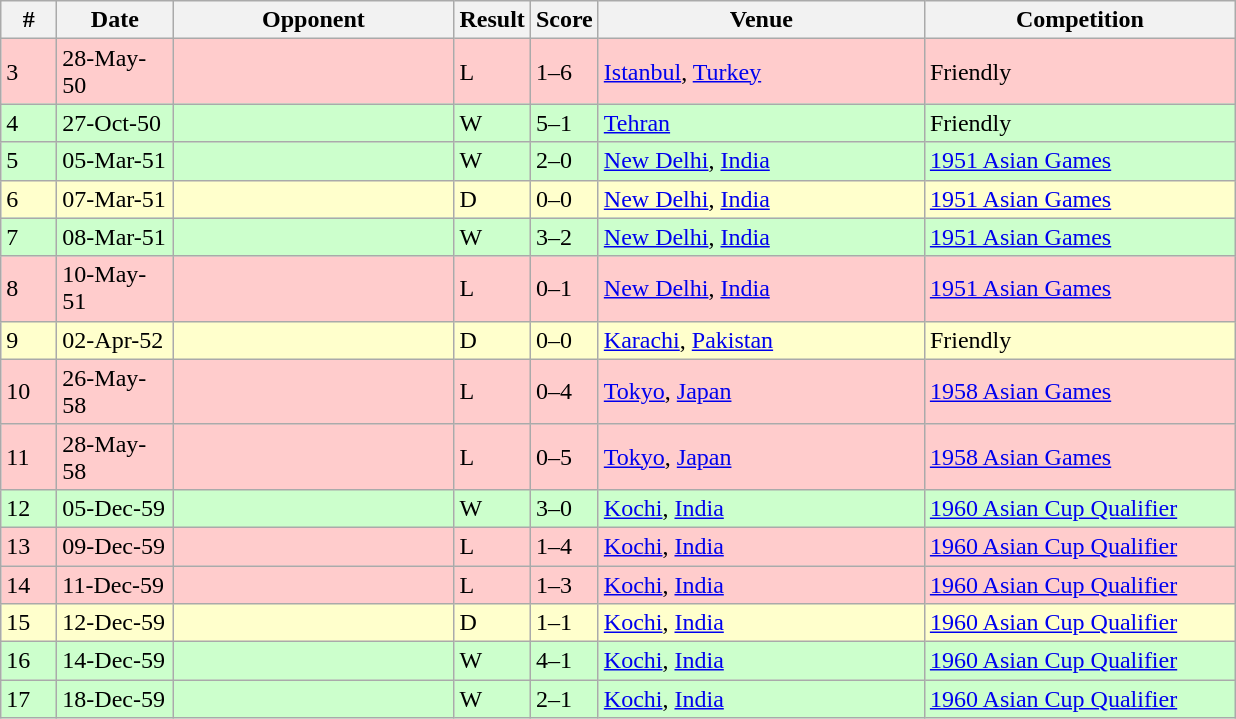<table class="wikitable">
<tr>
<th width=30>#</th>
<th width=70>Date</th>
<th width=180>Opponent</th>
<th>Result</th>
<th>Score</th>
<th width=210>Venue</th>
<th width=200>Competition</th>
</tr>
<tr bgcolor=#FFCCCC>
<td>3</td>
<td>28-May-50</td>
<td></td>
<td>L</td>
<td>1–6</td>
<td><a href='#'>Istanbul</a>, <a href='#'>Turkey</a></td>
<td>Friendly</td>
</tr>
<tr bgcolor=#CCFFCC>
<td>4</td>
<td>27-Oct-50</td>
<td></td>
<td>W</td>
<td>5–1</td>
<td><a href='#'>Tehran</a></td>
<td>Friendly</td>
</tr>
<tr bgcolor=#CCFFCC>
<td>5</td>
<td>05-Mar-51</td>
<td></td>
<td>W</td>
<td>2–0</td>
<td><a href='#'>New Delhi</a>, <a href='#'>India</a></td>
<td><a href='#'>1951 Asian Games</a></td>
</tr>
<tr bgcolor=#FFFFCC>
<td>6</td>
<td>07-Mar-51</td>
<td></td>
<td>D</td>
<td>0–0</td>
<td><a href='#'>New Delhi</a>, <a href='#'>India</a></td>
<td><a href='#'>1951 Asian Games</a></td>
</tr>
<tr bgcolor=#CCFFCC>
<td>7</td>
<td>08-Mar-51</td>
<td></td>
<td>W</td>
<td>3–2</td>
<td><a href='#'>New Delhi</a>, <a href='#'>India</a></td>
<td><a href='#'>1951 Asian Games</a></td>
</tr>
<tr bgcolor=#FFCCCC>
<td>8</td>
<td>10-May-51</td>
<td></td>
<td>L</td>
<td>0–1</td>
<td><a href='#'>New Delhi</a>, <a href='#'>India</a></td>
<td><a href='#'>1951 Asian Games</a></td>
</tr>
<tr bgcolor=#FFFFCC>
<td>9</td>
<td>02-Apr-52</td>
<td></td>
<td>D</td>
<td>0–0</td>
<td><a href='#'>Karachi</a>, <a href='#'>Pakistan</a></td>
<td>Friendly</td>
</tr>
<tr bgcolor=#FFCCCC>
<td>10</td>
<td>26-May-58</td>
<td></td>
<td>L</td>
<td>0–4</td>
<td><a href='#'>Tokyo</a>, <a href='#'>Japan</a></td>
<td><a href='#'>1958 Asian Games</a></td>
</tr>
<tr bgcolor=#FFCCCC>
<td>11</td>
<td>28-May-58</td>
<td></td>
<td>L</td>
<td>0–5</td>
<td><a href='#'>Tokyo</a>, <a href='#'>Japan</a></td>
<td><a href='#'>1958 Asian Games</a></td>
</tr>
<tr bgcolor=#CCFFCC>
<td>12</td>
<td>05-Dec-59</td>
<td></td>
<td>W</td>
<td>3–0</td>
<td><a href='#'>Kochi</a>, <a href='#'>India</a></td>
<td><a href='#'>1960 Asian Cup Qualifier</a></td>
</tr>
<tr bgcolor=#FFCCCC>
<td>13</td>
<td>09-Dec-59</td>
<td></td>
<td>L</td>
<td>1–4</td>
<td><a href='#'>Kochi</a>, <a href='#'>India</a></td>
<td><a href='#'>1960 Asian Cup Qualifier</a></td>
</tr>
<tr bgcolor=#FFCCCC>
<td>14</td>
<td>11-Dec-59</td>
<td></td>
<td>L</td>
<td>1–3</td>
<td><a href='#'>Kochi</a>, <a href='#'>India</a></td>
<td><a href='#'>1960 Asian Cup Qualifier</a></td>
</tr>
<tr bgcolor=#FFFFCC>
<td>15</td>
<td>12-Dec-59</td>
<td></td>
<td>D</td>
<td>1–1</td>
<td><a href='#'>Kochi</a>, <a href='#'>India</a></td>
<td><a href='#'>1960 Asian Cup Qualifier</a></td>
</tr>
<tr bgcolor=#CCFFCC>
<td>16</td>
<td>14-Dec-59</td>
<td></td>
<td>W</td>
<td>4–1</td>
<td><a href='#'>Kochi</a>, <a href='#'>India</a></td>
<td><a href='#'>1960 Asian Cup Qualifier</a></td>
</tr>
<tr bgcolor=#CCFFCC>
<td>17</td>
<td>18-Dec-59</td>
<td></td>
<td>W</td>
<td>2–1</td>
<td><a href='#'>Kochi</a>, <a href='#'>India</a></td>
<td><a href='#'>1960 Asian Cup Qualifier</a></td>
</tr>
</table>
